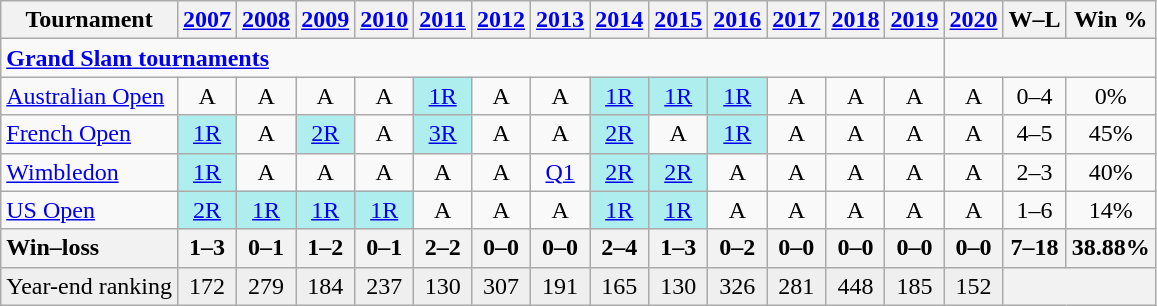<table class=wikitable style=text-align:center>
<tr>
<th>Tournament</th>
<th><a href='#'>2007</a></th>
<th><a href='#'>2008</a></th>
<th><a href='#'>2009</a></th>
<th><a href='#'>2010</a></th>
<th><a href='#'>2011</a></th>
<th><a href='#'>2012</a></th>
<th><a href='#'>2013</a></th>
<th><a href='#'>2014</a></th>
<th><a href='#'>2015</a></th>
<th><a href='#'>2016</a></th>
<th><a href='#'>2017</a></th>
<th><a href='#'>2018</a></th>
<th><a href='#'>2019</a></th>
<th><a href='#'>2020</a></th>
<th>W–L</th>
<th>Win %</th>
</tr>
<tr>
<td colspan=14 align=left><strong><a href='#'>Grand Slam tournaments</a></strong></td>
</tr>
<tr>
<td align=left><a href='#'>Australian Open</a></td>
<td>A</td>
<td>A</td>
<td>A</td>
<td>A</td>
<td bgcolor=afeeee><a href='#'>1R</a></td>
<td>A</td>
<td>A</td>
<td bgcolor=afeeee><a href='#'>1R</a></td>
<td bgcolor=afeeee><a href='#'>1R</a></td>
<td bgcolor=afeeee><a href='#'>1R</a></td>
<td>A</td>
<td>A</td>
<td>A</td>
<td>A</td>
<td>0–4</td>
<td>0%</td>
</tr>
<tr>
<td align=left><a href='#'>French Open</a></td>
<td bgcolor=afeeee><a href='#'>1R</a></td>
<td>A</td>
<td bgcolor=afeeee><a href='#'>2R</a></td>
<td>A</td>
<td bgcolor=afeeee><a href='#'>3R</a></td>
<td>A</td>
<td>A</td>
<td bgcolor=afeeee><a href='#'>2R</a></td>
<td>A</td>
<td bgcolor=afeeee><a href='#'>1R</a></td>
<td>A</td>
<td>A</td>
<td>A</td>
<td>A</td>
<td>4–5</td>
<td>45%</td>
</tr>
<tr>
<td align=left><a href='#'>Wimbledon</a></td>
<td bgcolor=afeeee><a href='#'>1R</a></td>
<td>A</td>
<td>A</td>
<td>A</td>
<td>A</td>
<td>A</td>
<td><a href='#'>Q1</a></td>
<td bgcolor=afeeee><a href='#'>2R</a></td>
<td bgcolor=afeeee><a href='#'>2R</a></td>
<td>A</td>
<td>A</td>
<td>A</td>
<td>A</td>
<td>A</td>
<td>2–3</td>
<td>40%</td>
</tr>
<tr>
<td align=left><a href='#'>US Open</a></td>
<td bgcolor=afeeee><a href='#'>2R</a></td>
<td bgcolor=afeeee><a href='#'>1R</a></td>
<td bgcolor=afeeee><a href='#'>1R</a></td>
<td bgcolor=afeeee><a href='#'>1R</a></td>
<td>A</td>
<td>A</td>
<td>A</td>
<td bgcolor=afeeee><a href='#'>1R</a></td>
<td bgcolor=afeeee><a href='#'>1R</a></td>
<td>A</td>
<td>A</td>
<td>A</td>
<td>A</td>
<td>A</td>
<td>1–6</td>
<td>14%</td>
</tr>
<tr>
<th style=text-align:left>Win–loss</th>
<th>1–3</th>
<th>0–1</th>
<th>1–2</th>
<th>0–1</th>
<th>2–2</th>
<th>0–0</th>
<th>0–0</th>
<th>2–4</th>
<th>1–3</th>
<th>0–2</th>
<th>0–0</th>
<th>0–0</th>
<th>0–0</th>
<th>0–0</th>
<th>7–18</th>
<th>38.88%</th>
</tr>
<tr bgcolor=efefef>
<td align=left>Year-end ranking</td>
<td>172</td>
<td>279</td>
<td>184</td>
<td>237</td>
<td>130</td>
<td>307</td>
<td>191</td>
<td>165</td>
<td>130</td>
<td>326</td>
<td>281</td>
<td>448</td>
<td>185</td>
<td>152</td>
<th colspan=2></th>
</tr>
</table>
